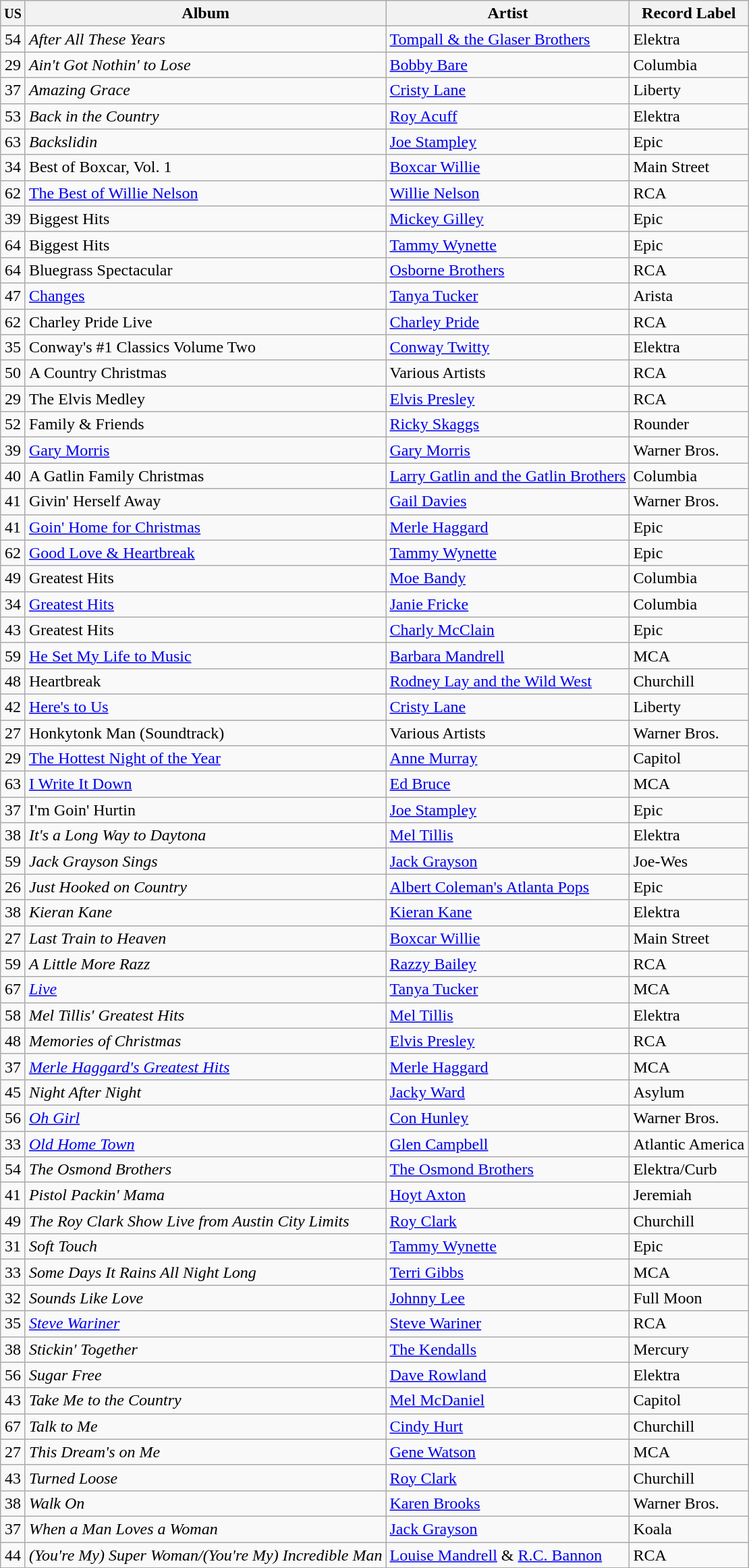<table class="wikitable sortable">
<tr>
<th><small>US</small></th>
<th>Album</th>
<th>Artist</th>
<th>Record Label</th>
</tr>
<tr>
<td align="center">54</td>
<td><em>After All These Years</em></td>
<td><a href='#'>Tompall & the Glaser Brothers</a></td>
<td>Elektra</td>
</tr>
<tr>
<td align="center">29</td>
<td><em>Ain't Got Nothin' to Lose</em></td>
<td><a href='#'>Bobby Bare</a></td>
<td>Columbia</td>
</tr>
<tr>
<td align="center">37</td>
<td><em>Amazing Grace</em></td>
<td><a href='#'>Cristy Lane</a></td>
<td>Liberty</td>
</tr>
<tr>
<td align="center">53</td>
<td><em>Back in the Country</em></td>
<td><a href='#'>Roy Acuff</a></td>
<td>Elektra</td>
</tr>
<tr>
<td align="center">63</td>
<td><em>Backslidin<strong></td>
<td><a href='#'>Joe Stampley</a></td>
<td>Epic</td>
</tr>
<tr>
<td align="center">34</td>
<td></em>Best of Boxcar, Vol. 1<em></td>
<td><a href='#'>Boxcar Willie</a></td>
<td>Main Street</td>
</tr>
<tr>
<td align="center">62</td>
<td></em><a href='#'>The Best of Willie Nelson</a><em></td>
<td><a href='#'>Willie Nelson</a></td>
<td>RCA</td>
</tr>
<tr>
<td align="center">39</td>
<td></em>Biggest Hits<em></td>
<td><a href='#'>Mickey Gilley</a></td>
<td>Epic</td>
</tr>
<tr>
<td align="center">64</td>
<td></em>Biggest Hits<em></td>
<td><a href='#'>Tammy Wynette</a></td>
<td>Epic</td>
</tr>
<tr>
<td align="center">64</td>
<td></em>Bluegrass Spectacular<em></td>
<td><a href='#'>Osborne Brothers</a></td>
<td>RCA</td>
</tr>
<tr>
<td align="center">47</td>
<td></em><a href='#'>Changes</a><em></td>
<td><a href='#'>Tanya Tucker</a></td>
<td>Arista</td>
</tr>
<tr>
<td align="center">62</td>
<td></em>Charley Pride Live<em></td>
<td><a href='#'>Charley Pride</a></td>
<td>RCA</td>
</tr>
<tr>
<td align="center">35</td>
<td></em>Conway's #1 Classics Volume Two<em></td>
<td><a href='#'>Conway Twitty</a></td>
<td>Elektra</td>
</tr>
<tr>
<td align="center">50</td>
<td></em>A Country Christmas<em></td>
<td>Various Artists</td>
<td>RCA</td>
</tr>
<tr>
<td align="center">29</td>
<td></em>The Elvis Medley<em></td>
<td><a href='#'>Elvis Presley</a></td>
<td>RCA</td>
</tr>
<tr>
<td align="center">52</td>
<td></em>Family & Friends<em></td>
<td><a href='#'>Ricky Skaggs</a></td>
<td>Rounder</td>
</tr>
<tr>
<td align="center">39</td>
<td></em><a href='#'>Gary Morris</a><em></td>
<td><a href='#'>Gary Morris</a></td>
<td>Warner Bros.</td>
</tr>
<tr>
<td align="center">40</td>
<td></em>A Gatlin Family Christmas<em></td>
<td><a href='#'>Larry Gatlin and the Gatlin Brothers</a></td>
<td>Columbia</td>
</tr>
<tr>
<td align="center">41</td>
<td></em>Givin' Herself Away<em></td>
<td><a href='#'>Gail Davies</a></td>
<td>Warner Bros.</td>
</tr>
<tr>
<td align="center">41</td>
<td></em><a href='#'>Goin' Home for Christmas</a><em></td>
<td><a href='#'>Merle Haggard</a></td>
<td>Epic</td>
</tr>
<tr>
<td align="center">62</td>
<td></em><a href='#'>Good Love & Heartbreak</a><em></td>
<td><a href='#'>Tammy Wynette</a></td>
<td>Epic</td>
</tr>
<tr>
<td align="center">49</td>
<td></em>Greatest Hits<em></td>
<td><a href='#'>Moe Bandy</a></td>
<td>Columbia</td>
</tr>
<tr>
<td align="center">34</td>
<td></em><a href='#'>Greatest Hits</a><em></td>
<td><a href='#'>Janie Fricke</a></td>
<td>Columbia</td>
</tr>
<tr>
<td align="center">43</td>
<td></em>Greatest Hits<em></td>
<td><a href='#'>Charly McClain</a></td>
<td>Epic</td>
</tr>
<tr>
<td align="center">59</td>
<td></em><a href='#'>He Set My Life to Music</a><em></td>
<td><a href='#'>Barbara Mandrell</a></td>
<td>MCA</td>
</tr>
<tr>
<td align="center">48</td>
<td></em>Heartbreak<em></td>
<td><a href='#'>Rodney Lay and the Wild West</a></td>
<td>Churchill</td>
</tr>
<tr>
<td align="center">42</td>
<td></em><a href='#'>Here's to Us</a><em></td>
<td><a href='#'>Cristy Lane</a></td>
<td>Liberty</td>
</tr>
<tr>
<td align="center">27</td>
<td></em>Honkytonk Man (Soundtrack)<em></td>
<td>Various Artists</td>
<td>Warner Bros.</td>
</tr>
<tr>
<td align="center">29</td>
<td></em><a href='#'>The Hottest Night of the Year</a><em></td>
<td><a href='#'>Anne Murray</a></td>
<td>Capitol</td>
</tr>
<tr>
<td align="center">63</td>
<td></em><a href='#'>I Write It Down</a><em></td>
<td><a href='#'>Ed Bruce</a></td>
<td>MCA</td>
</tr>
<tr>
<td align="center">37</td>
<td></em>I'm Goin' Hurtin</strong></td>
<td><a href='#'>Joe Stampley</a></td>
<td>Epic</td>
</tr>
<tr>
<td align="center">38</td>
<td><em>It's a Long Way to Daytona</em></td>
<td><a href='#'>Mel Tillis</a></td>
<td>Elektra</td>
</tr>
<tr>
<td align="center">59</td>
<td><em>Jack Grayson Sings</em></td>
<td><a href='#'>Jack Grayson</a></td>
<td>Joe-Wes</td>
</tr>
<tr>
<td align="center">26</td>
<td><em>Just Hooked on Country</em></td>
<td><a href='#'>Albert Coleman's Atlanta Pops</a></td>
<td>Epic</td>
</tr>
<tr>
<td align="center">38</td>
<td><em>Kieran Kane</em></td>
<td><a href='#'>Kieran Kane</a></td>
<td>Elektra</td>
</tr>
<tr>
<td align="center">27</td>
<td><em>Last Train to Heaven</em></td>
<td><a href='#'>Boxcar Willie</a></td>
<td>Main Street</td>
</tr>
<tr>
<td align="center">59</td>
<td><em>A Little More Razz</em></td>
<td><a href='#'>Razzy Bailey</a></td>
<td>RCA</td>
</tr>
<tr>
<td align="center">67</td>
<td><em><a href='#'>Live</a></em></td>
<td><a href='#'>Tanya Tucker</a></td>
<td>MCA</td>
</tr>
<tr>
<td align="center">58</td>
<td><em>Mel Tillis' Greatest Hits</em></td>
<td><a href='#'>Mel Tillis</a></td>
<td>Elektra</td>
</tr>
<tr>
<td align="center">48</td>
<td><em>Memories of Christmas</em></td>
<td><a href='#'>Elvis Presley</a></td>
<td>RCA</td>
</tr>
<tr>
<td align="center">37</td>
<td><em><a href='#'>Merle Haggard's Greatest Hits</a></em></td>
<td><a href='#'>Merle Haggard</a></td>
<td>MCA</td>
</tr>
<tr>
<td align="center">45</td>
<td><em>Night After Night</em></td>
<td><a href='#'>Jacky Ward</a></td>
<td>Asylum</td>
</tr>
<tr>
<td align="center">56</td>
<td><em><a href='#'>Oh Girl</a></em></td>
<td><a href='#'>Con Hunley</a></td>
<td>Warner Bros.</td>
</tr>
<tr>
<td align="center">33</td>
<td><em><a href='#'>Old Home Town</a></em></td>
<td><a href='#'>Glen Campbell</a></td>
<td>Atlantic America</td>
</tr>
<tr>
<td align="center">54</td>
<td><em>The Osmond Brothers</em></td>
<td><a href='#'>The Osmond Brothers</a></td>
<td>Elektra/Curb</td>
</tr>
<tr>
<td align="center">41</td>
<td><em>Pistol Packin' Mama</em></td>
<td><a href='#'>Hoyt Axton</a></td>
<td>Jeremiah</td>
</tr>
<tr>
<td align="center">49</td>
<td><em>The Roy Clark Show Live from Austin City Limits</em></td>
<td><a href='#'>Roy Clark</a></td>
<td>Churchill</td>
</tr>
<tr>
<td align="center">31</td>
<td><em>Soft Touch</em></td>
<td><a href='#'>Tammy Wynette</a></td>
<td>Epic</td>
</tr>
<tr>
<td align="center">33</td>
<td><em>Some Days It Rains All Night Long</em></td>
<td><a href='#'>Terri Gibbs</a></td>
<td>MCA</td>
</tr>
<tr>
<td align="center">32</td>
<td><em>Sounds Like Love</em></td>
<td><a href='#'>Johnny Lee</a></td>
<td>Full Moon</td>
</tr>
<tr>
<td align="center">35</td>
<td><em><a href='#'>Steve Wariner</a></em></td>
<td><a href='#'>Steve Wariner</a></td>
<td>RCA</td>
</tr>
<tr>
<td align="center">38</td>
<td><em>Stickin' Together</em></td>
<td><a href='#'>The Kendalls</a></td>
<td>Mercury</td>
</tr>
<tr>
<td align="center">56</td>
<td><em>Sugar Free</em></td>
<td><a href='#'>Dave Rowland</a></td>
<td>Elektra</td>
</tr>
<tr>
<td align="center">43</td>
<td><em>Take Me to the Country</em></td>
<td><a href='#'>Mel McDaniel</a></td>
<td>Capitol</td>
</tr>
<tr>
<td align="center">67</td>
<td><em>Talk to Me</em></td>
<td><a href='#'>Cindy Hurt</a></td>
<td>Churchill</td>
</tr>
<tr>
<td align="center">27</td>
<td><em>This Dream's on Me</em></td>
<td><a href='#'>Gene Watson</a></td>
<td>MCA</td>
</tr>
<tr>
<td align="center">43</td>
<td><em>Turned Loose</em></td>
<td><a href='#'>Roy Clark</a></td>
<td>Churchill</td>
</tr>
<tr>
<td align="center">38</td>
<td><em>Walk On</em></td>
<td><a href='#'>Karen Brooks</a></td>
<td>Warner Bros.</td>
</tr>
<tr>
<td align="center">37</td>
<td><em>When a Man Loves a Woman</em></td>
<td><a href='#'>Jack Grayson</a></td>
<td>Koala</td>
</tr>
<tr>
<td align="center">44</td>
<td><em>(You're My) Super Woman/(You're My) Incredible Man</em></td>
<td><a href='#'>Louise Mandrell</a> & <a href='#'>R.C. Bannon</a></td>
<td>RCA</td>
</tr>
</table>
